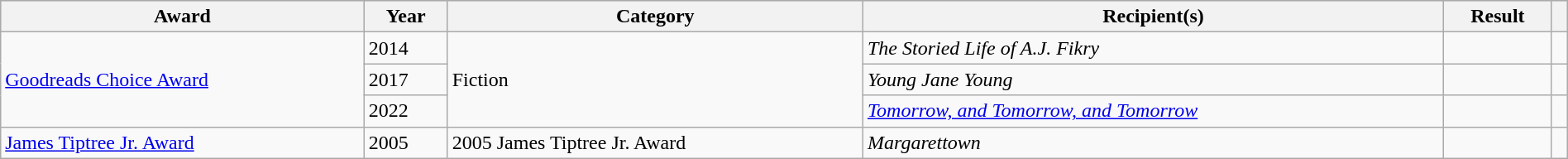<table class="wikitable sortable" style="width:100%">
<tr style="background:#ccc; text-align:center;">
<th>Award</th>
<th>Year</th>
<th>Category</th>
<th>Recipient(s)</th>
<th>Result</th>
<th></th>
</tr>
<tr>
<td rowspan="3"><a href='#'>Goodreads Choice Award</a></td>
<td>2014</td>
<td rowspan="3">Fiction</td>
<td><em>The Storied Life of A.J. Fikry</em></td>
<td></td>
<td align="center"></td>
</tr>
<tr>
<td>2017</td>
<td><em>Young Jane Young</em></td>
<td></td>
<td align="center"></td>
</tr>
<tr>
<td>2022</td>
<td><em><a href='#'>Tomorrow, and Tomorrow, and Tomorrow</a></em></td>
<td></td>
<td align="center"></td>
</tr>
<tr>
<td rowspan="1"><a href='#'>James Tiptree Jr. Award</a></td>
<td>2005</td>
<td rowspan="1">2005 James Tiptree Jr. Award</td>
<td><em>Margarettown</em></td>
<td></td>
<td align="center"></td>
</tr>
</table>
